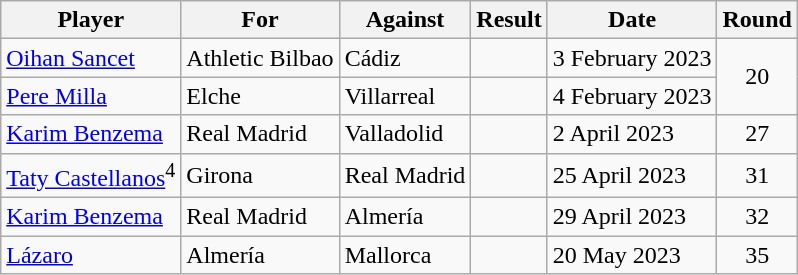<table class="wikitable sortable">
<tr>
<th>Player</th>
<th>For</th>
<th>Against</th>
<th>Result</th>
<th>Date</th>
<th>Round</th>
</tr>
<tr>
<td> <a href='#'>Oihan Sancet</a></td>
<td>Athletic Bilbao</td>
<td>Cádiz</td>
<td></td>
<td>3 February 2023</td>
<td rowspan="2" align="center">20</td>
</tr>
<tr>
<td> <a href='#'>Pere Milla</a></td>
<td>Elche</td>
<td>Villarreal</td>
<td></td>
<td>4 February 2023</td>
</tr>
<tr>
<td> <a href='#'>Karim Benzema</a></td>
<td>Real Madrid</td>
<td>Valladolid</td>
<td></td>
<td>2 April 2023</td>
<td align=center>27</td>
</tr>
<tr>
<td> <a href='#'>Taty Castellanos</a><sup>4</sup></td>
<td>Girona</td>
<td>Real Madrid</td>
<td></td>
<td>25 April 2023</td>
<td align=center>31</td>
</tr>
<tr>
<td> <a href='#'>Karim Benzema</a></td>
<td>Real Madrid</td>
<td>Almería</td>
<td></td>
<td>29 April 2023</td>
<td align=center>32</td>
</tr>
<tr>
<td> <a href='#'>Lázaro</a></td>
<td>Almería</td>
<td>Mallorca</td>
<td></td>
<td>20 May 2023</td>
<td align=center>35</td>
</tr>
</table>
